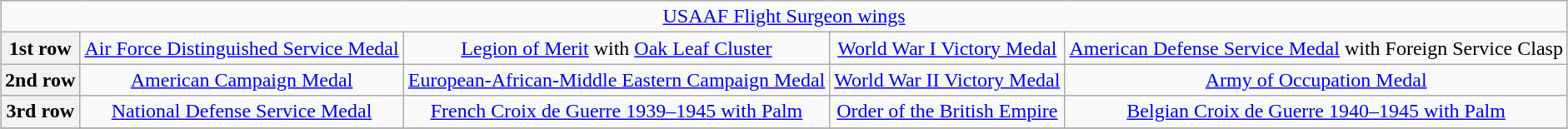<table class="wikitable" style="margin:1em auto; text-align:center;">
<tr>
<td colspan="17"><a href='#'>USAAF Flight Surgeon wings</a></td>
</tr>
<tr>
<th>1st row</th>
<td colspan="4"><a href='#'>Air Force Distinguished Service Medal</a></td>
<td colspan="4"><a href='#'>Legion of Merit</a> with <a href='#'>Oak Leaf Cluster</a></td>
<td colspan="4"><a href='#'>World War I Victory Medal</a></td>
<td colspan="4"><a href='#'>American Defense Service Medal</a> with Foreign Service Clasp</td>
</tr>
<tr>
<th>2nd row</th>
<td colspan="4"><a href='#'>American Campaign Medal</a></td>
<td colspan="4"><a href='#'>European-African-Middle Eastern Campaign Medal</a></td>
<td colspan="4"><a href='#'>World War II Victory Medal</a></td>
<td colspan="4"><a href='#'>Army of Occupation Medal</a></td>
</tr>
<tr>
<th>3rd row</th>
<td colspan="4"><a href='#'>National Defense Service Medal</a></td>
<td colspan="4"><a href='#'>French Croix de Guerre 1939–1945 with Palm</a></td>
<td colspan="4"><a href='#'>Order of the British Empire</a></td>
<td colspan="4"><a href='#'>Belgian Croix de Guerre 1940–1945 with Palm</a></td>
</tr>
<tr>
</tr>
</table>
